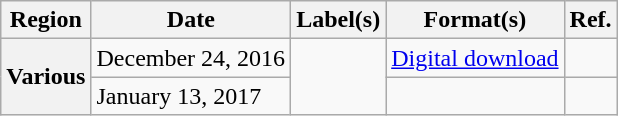<table class="wikitable plainrowheaders">
<tr>
<th scope="col">Region</th>
<th scope="col">Date</th>
<th scope="col">Label(s)</th>
<th scope="col">Format(s)</th>
<th scope="col">Ref.</th>
</tr>
<tr>
<th scope="row" rowspan=2">Various</th>
<td>December 24, 2016</td>
<td rowspan="2"></td>
<td><a href='#'>Digital download</a></td>
<td></td>
</tr>
<tr>
<td>January 13, 2017</td>
<td></td>
<td></td>
</tr>
</table>
